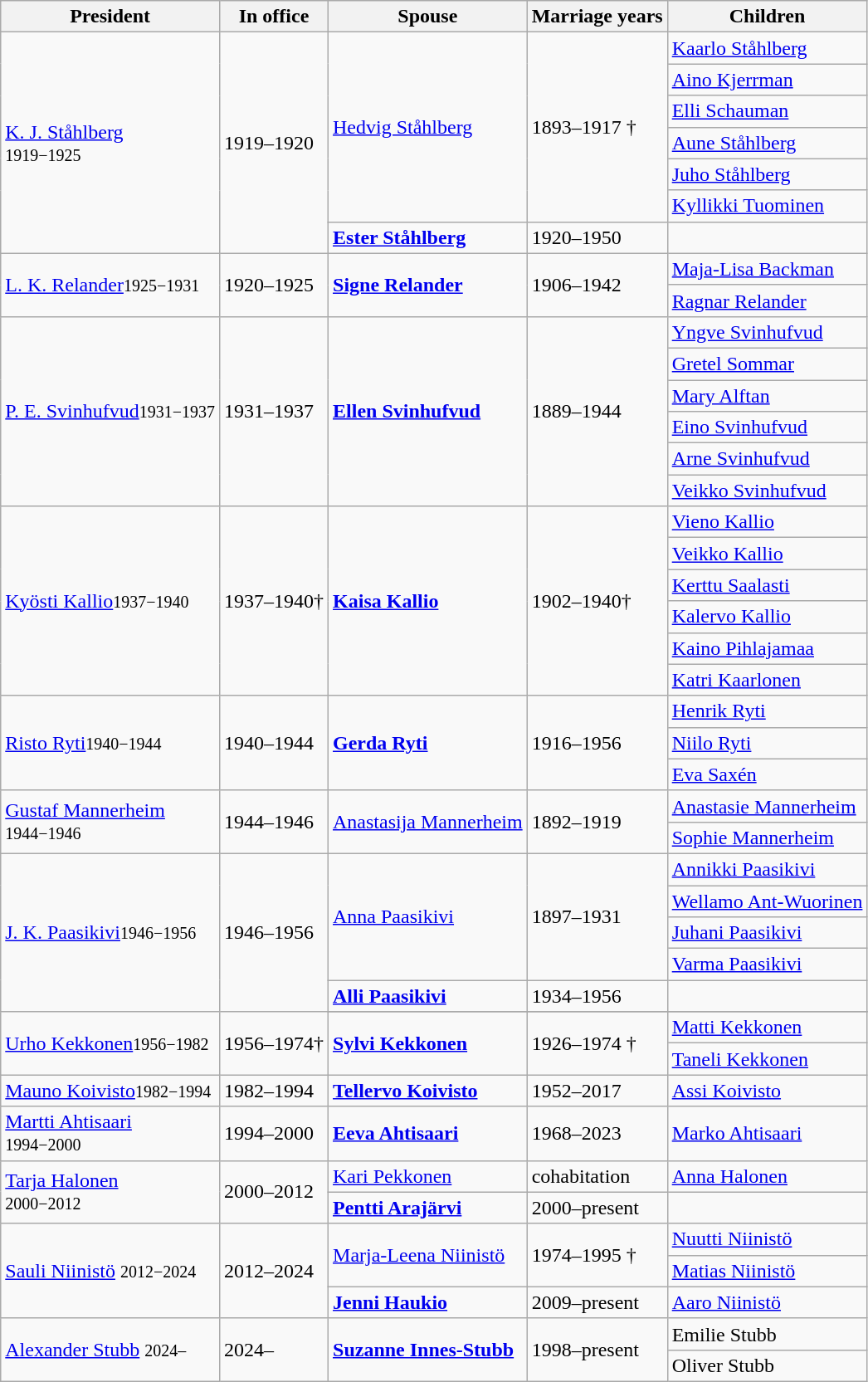<table class="wikitable" style="text-align:left">
<tr>
<th>President</th>
<th>In office</th>
<th>Spouse</th>
<th>Marriage years</th>
<th>Children</th>
</tr>
<tr>
<td rowspan="7"><a href='#'>K. J. Ståhlberg</a><br><small>1919−1925</small></td>
<td rowspan="7">1919–1920</td>
<td rowspan="6"><a href='#'>Hedvig Ståhlberg</a></td>
<td rowspan="6">1893–1917 †</td>
<td><a href='#'>Kaarlo Ståhlberg</a></td>
</tr>
<tr>
<td><a href='#'>Aino Kjerrman</a></td>
</tr>
<tr>
<td><a href='#'>Elli Schauman</a></td>
</tr>
<tr>
<td><a href='#'>Aune Ståhlberg</a></td>
</tr>
<tr>
<td><a href='#'>Juho Ståhlberg</a></td>
</tr>
<tr>
<td><a href='#'>Kyllikki Tuominen</a></td>
</tr>
<tr>
<td><strong><a href='#'>Ester Ståhlberg</a></strong></td>
<td>1920–1950</td>
<td></td>
</tr>
<tr>
<td rowspan="2"><a href='#'>L. K. Relander</a><small>1925−1931</small></td>
<td rowspan="2">1920–1925</td>
<td rowspan="2"><strong><a href='#'>Signe Relander</a></strong></td>
<td rowspan="2">1906–1942</td>
<td><a href='#'>Maja-Lisa Backman</a></td>
</tr>
<tr>
<td><a href='#'>Ragnar Relander</a></td>
</tr>
<tr>
<td rowspan="6"><a href='#'>P. E. Svinhufvud</a><small>1931−1937</small></td>
<td rowspan="6">1931–1937</td>
<td rowspan="6"><strong><a href='#'>Ellen Svinhufvud</a></strong></td>
<td rowspan="6">1889–1944</td>
<td><a href='#'>Yngve Svinhufvud</a></td>
</tr>
<tr>
<td><a href='#'>Gretel Sommar</a></td>
</tr>
<tr>
<td><a href='#'>Mary Alftan</a></td>
</tr>
<tr>
<td><a href='#'>Eino Svinhufvud</a></td>
</tr>
<tr>
<td><a href='#'>Arne Svinhufvud</a></td>
</tr>
<tr>
<td><a href='#'>Veikko Svinhufvud</a></td>
</tr>
<tr>
<td rowspan="6"><a href='#'>Kyösti Kallio</a><small>1937−1940</small></td>
<td rowspan="6">1937–1940†</td>
<td rowspan="6"><strong><a href='#'>Kaisa Kallio</a></strong></td>
<td rowspan="6">1902–1940†</td>
<td><a href='#'>Vieno Kallio</a></td>
</tr>
<tr>
<td><a href='#'>Veikko Kallio</a></td>
</tr>
<tr>
<td><a href='#'>Kerttu Saalasti</a></td>
</tr>
<tr>
<td><a href='#'>Kalervo Kallio</a></td>
</tr>
<tr>
<td><a href='#'>Kaino Pihlajamaa</a></td>
</tr>
<tr>
<td><a href='#'>Katri Kaarlonen</a></td>
</tr>
<tr>
<td rowspan="3"><a href='#'>Risto Ryti</a><small>1940−1944</small></td>
<td rowspan="3">1940–1944</td>
<td rowspan="3"><strong><a href='#'>Gerda Ryti</a></strong></td>
<td rowspan="3">1916–1956</td>
<td><a href='#'>Henrik Ryti</a></td>
</tr>
<tr>
<td><a href='#'>Niilo Ryti</a></td>
</tr>
<tr>
<td><a href='#'>Eva Saxén</a></td>
</tr>
<tr>
<td rowspan="2"><a href='#'>Gustaf Mannerheim</a><br><small>1944−1946</small></td>
<td rowspan="2">1944–1946</td>
<td rowspan="2"><a href='#'>Anastasija Mannerheim</a></td>
<td rowspan="2">1892–1919</td>
<td><a href='#'>Anastasie Mannerheim</a></td>
</tr>
<tr>
<td><a href='#'>Sophie Mannerheim</a></td>
</tr>
<tr>
<td rowspan="5"><a href='#'>J. K. Paasikivi</a><small>1946−1956</small></td>
<td rowspan="5">1946–1956</td>
<td rowspan="4"><a href='#'>Anna Paasikivi</a></td>
<td rowspan="4">1897–1931</td>
<td><a href='#'>Annikki Paasikivi</a></td>
</tr>
<tr>
<td><a href='#'>Wellamo Ant-Wuorinen</a></td>
</tr>
<tr>
<td><a href='#'>Juhani Paasikivi</a></td>
</tr>
<tr>
<td><a href='#'>Varma Paasikivi</a></td>
</tr>
<tr>
<td><strong><a href='#'>Alli Paasikivi</a></strong></td>
<td>1934–1956</td>
<td></td>
</tr>
<tr>
<td rowspan="3"><a href='#'>Urho Kekkonen</a><small>1956−1982</small></td>
<td rowspan="3">1956–1974†</td>
</tr>
<tr>
<td rowspan="2"><strong><a href='#'>Sylvi Kekkonen</a></strong></td>
<td rowspan="2">1926–1974 †</td>
<td><a href='#'>Matti Kekkonen</a></td>
</tr>
<tr>
<td><a href='#'>Taneli Kekkonen</a></td>
</tr>
<tr>
<td><a href='#'>Mauno Koivisto</a><small>1982−1994</small></td>
<td>1982–1994</td>
<td><strong><a href='#'>Tellervo Koivisto</a></strong></td>
<td>1952–2017</td>
<td><a href='#'>Assi Koivisto</a></td>
</tr>
<tr>
<td><a href='#'>Martti Ahtisaari</a><br><small>1994−2000</small></td>
<td>1994–2000</td>
<td><strong><a href='#'>Eeva Ahtisaari</a></strong></td>
<td>1968–2023</td>
<td><a href='#'>Marko Ahtisaari</a></td>
</tr>
<tr>
<td rowspan="2"><a href='#'>Tarja Halonen</a><br><small>2000−2012</small></td>
<td rowspan="2">2000–2012</td>
<td><a href='#'>Kari Pekkonen</a></td>
<td>cohabitation</td>
<td><a href='#'>Anna Halonen</a></td>
</tr>
<tr>
<td><strong><a href='#'>Pentti Arajärvi</a></strong></td>
<td>2000–present</td>
<td></td>
</tr>
<tr>
<td rowspan="3"><a href='#'>Sauli Niinistö</a> <small>2012−2024</small></td>
<td rowspan="3">2012–2024</td>
<td rowspan="2"><a href='#'>Marja-Leena Niinistö</a></td>
<td rowspan="2">1974–1995 †</td>
<td><a href='#'>Nuutti Niinistö</a></td>
</tr>
<tr>
<td><a href='#'>Matias Niinistö</a></td>
</tr>
<tr>
<td><strong><a href='#'>Jenni Haukio</a></strong></td>
<td>2009–present</td>
<td><a href='#'>Aaro Niinistö</a></td>
</tr>
<tr>
<td rowspan="2"><a href='#'>Alexander Stubb</a> <small>2024–</small></td>
<td rowspan="2">2024–</td>
<td rowspan="2"><strong><a href='#'>Suzanne Innes-Stubb</a></strong></td>
<td rowspan="2">1998–present</td>
<td>Emilie Stubb</td>
</tr>
<tr>
<td>Oliver Stubb</td>
</tr>
</table>
